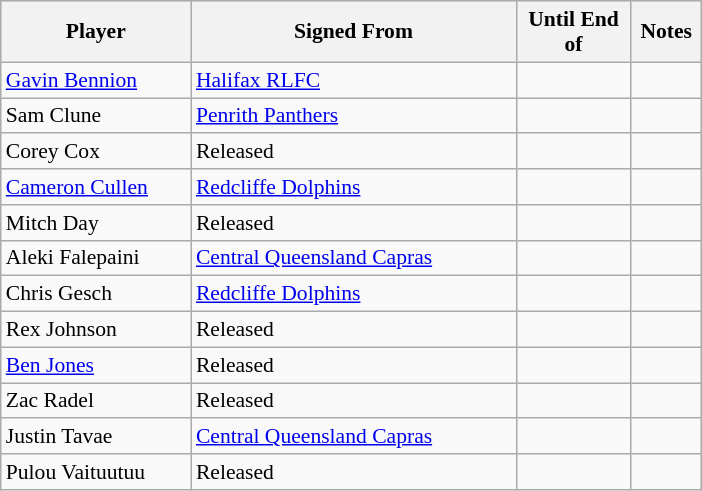<table class="wikitable" style="font-size:90%">
<tr style="background:#efefef;">
<th style="width:120px;">Player</th>
<th style="width:210px;">Signed From</th>
<th style="width:70px;">Until End of</th>
<th style="width:40px;">Notes</th>
</tr>
<tr>
<td><a href='#'>Gavin Bennion</a></td>
<td> <a href='#'>Halifax RLFC</a></td>
<td></td>
<td></td>
</tr>
<tr>
<td>Sam Clune</td>
<td> <a href='#'>Penrith Panthers</a></td>
<td></td>
<td></td>
</tr>
<tr>
<td>Corey Cox</td>
<td>Released</td>
<td></td>
<td></td>
</tr>
<tr>
<td><a href='#'>Cameron Cullen</a></td>
<td> <a href='#'>Redcliffe Dolphins</a></td>
<td></td>
<td></td>
</tr>
<tr>
<td>Mitch Day</td>
<td>Released</td>
<td></td>
<td></td>
</tr>
<tr>
<td>Aleki Falepaini</td>
<td> <a href='#'>Central Queensland Capras</a></td>
<td></td>
<td></td>
</tr>
<tr>
<td>Chris Gesch</td>
<td> <a href='#'>Redcliffe Dolphins</a></td>
<td></td>
<td></td>
</tr>
<tr>
<td>Rex Johnson</td>
<td>Released</td>
<td></td>
<td></td>
</tr>
<tr>
<td><a href='#'>Ben Jones</a></td>
<td>Released</td>
<td></td>
<td></td>
</tr>
<tr>
<td>Zac Radel</td>
<td>Released</td>
<td></td>
<td></td>
</tr>
<tr>
<td>Justin Tavae</td>
<td> <a href='#'>Central Queensland Capras</a></td>
<td></td>
<td></td>
</tr>
<tr>
<td>Pulou Vaituutuu</td>
<td>Released</td>
<td></td>
<td></td>
</tr>
</table>
